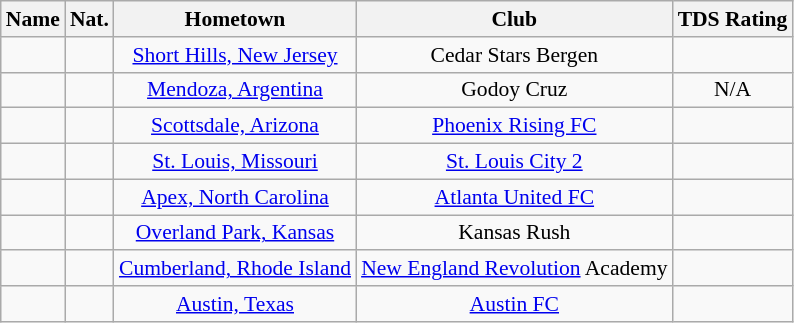<table class="wikitable" style="font-size:90%; text-align:center;" border="1">
<tr>
<th>Name</th>
<th>Nat.</th>
<th>Hometown</th>
<th>Club</th>
<th>TDS Rating</th>
</tr>
<tr>
<td></td>
<td></td>
<td><a href='#'>Short Hills, New Jersey</a></td>
<td>Cedar Stars Bergen</td>
<td></td>
</tr>
<tr>
<td></td>
<td></td>
<td><a href='#'>Mendoza, Argentina</a></td>
<td>Godoy Cruz</td>
<td>N/A</td>
</tr>
<tr>
<td></td>
<td></td>
<td><a href='#'>Scottsdale, Arizona</a></td>
<td><a href='#'>Phoenix Rising FC</a></td>
<td></td>
</tr>
<tr>
<td></td>
<td></td>
<td><a href='#'>St. Louis, Missouri</a></td>
<td><a href='#'>St. Louis City 2</a></td>
<td></td>
</tr>
<tr>
<td></td>
<td></td>
<td><a href='#'>Apex, North Carolina</a></td>
<td><a href='#'>Atlanta United FC</a></td>
<td></td>
</tr>
<tr>
<td></td>
<td></td>
<td><a href='#'>Overland Park, Kansas</a></td>
<td>Kansas Rush</td>
<td></td>
</tr>
<tr>
<td></td>
<td></td>
<td><a href='#'>Cumberland, Rhode Island</a></td>
<td><a href='#'>New England Revolution</a> Academy</td>
<td></td>
</tr>
<tr>
<td></td>
<td></td>
<td><a href='#'>Austin, Texas</a></td>
<td><a href='#'>Austin FC</a></td>
<td></td>
</tr>
</table>
